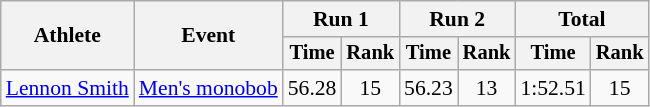<table class="wikitable" style="font-size:90%">
<tr>
<th rowspan="2">Athlete</th>
<th rowspan="2">Event</th>
<th colspan="2">Run 1</th>
<th colspan="2">Run 2</th>
<th colspan="2">Total</th>
</tr>
<tr style="font-size:95%">
<th>Time</th>
<th>Rank</th>
<th>Time</th>
<th>Rank</th>
<th>Time</th>
<th>Rank</th>
</tr>
<tr align=center>
<td align=left><a href='#'>Lennon Smith</a></td>
<td align=left><a href='#'>Men's monobob</a></td>
<td>56.28</td>
<td>15</td>
<td>56.23</td>
<td>13</td>
<td>1:52.51</td>
<td>15</td>
</tr>
</table>
